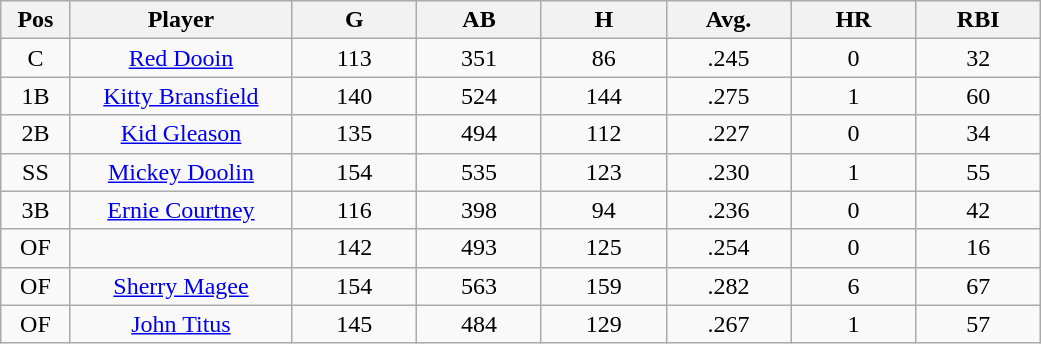<table class="wikitable sortable">
<tr>
<th bgcolor="#DDDDFF" width="5%">Pos</th>
<th bgcolor="#DDDDFF" width="16%">Player</th>
<th bgcolor="#DDDDFF" width="9%">G</th>
<th bgcolor="#DDDDFF" width="9%">AB</th>
<th bgcolor="#DDDDFF" width="9%">H</th>
<th bgcolor="#DDDDFF" width="9%">Avg.</th>
<th bgcolor="#DDDDFF" width="9%">HR</th>
<th bgcolor="#DDDDFF" width="9%">RBI</th>
</tr>
<tr align="center">
<td>C</td>
<td><a href='#'>Red Dooin</a></td>
<td>113</td>
<td>351</td>
<td>86</td>
<td>.245</td>
<td>0</td>
<td>32</td>
</tr>
<tr align=center>
<td>1B</td>
<td><a href='#'>Kitty Bransfield</a></td>
<td>140</td>
<td>524</td>
<td>144</td>
<td>.275</td>
<td>1</td>
<td>60</td>
</tr>
<tr align=center>
<td>2B</td>
<td><a href='#'>Kid Gleason</a></td>
<td>135</td>
<td>494</td>
<td>112</td>
<td>.227</td>
<td>0</td>
<td>34</td>
</tr>
<tr align=center>
<td>SS</td>
<td><a href='#'>Mickey Doolin</a></td>
<td>154</td>
<td>535</td>
<td>123</td>
<td>.230</td>
<td>1</td>
<td>55</td>
</tr>
<tr align=center>
<td>3B</td>
<td><a href='#'>Ernie Courtney</a></td>
<td>116</td>
<td>398</td>
<td>94</td>
<td>.236</td>
<td>0</td>
<td>42</td>
</tr>
<tr align=center>
<td>OF</td>
<td></td>
<td>142</td>
<td>493</td>
<td>125</td>
<td>.254</td>
<td>0</td>
<td>16</td>
</tr>
<tr align="center">
<td>OF</td>
<td><a href='#'>Sherry Magee</a></td>
<td>154</td>
<td>563</td>
<td>159</td>
<td>.282</td>
<td>6</td>
<td>67</td>
</tr>
<tr align=center>
<td>OF</td>
<td><a href='#'>John Titus</a></td>
<td>145</td>
<td>484</td>
<td>129</td>
<td>.267</td>
<td>1</td>
<td>57</td>
</tr>
</table>
